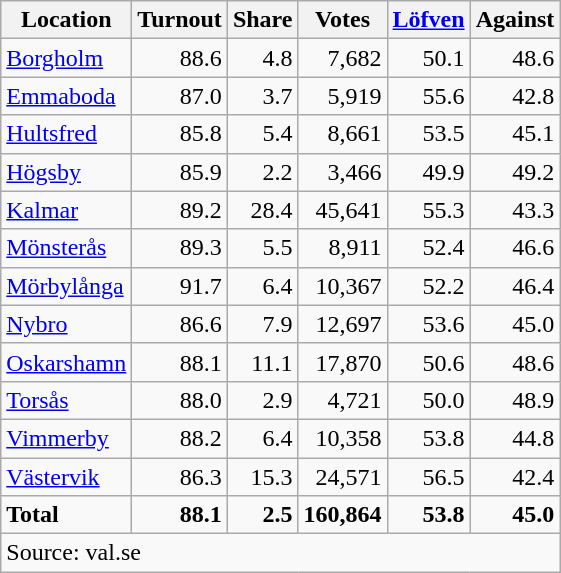<table class="wikitable sortable" style=text-align:right>
<tr>
<th>Location</th>
<th>Turnout</th>
<th>Share</th>
<th>Votes</th>
<th><a href='#'>Löfven</a></th>
<th>Against</th>
</tr>
<tr>
<td align=left><a href='#'>Borgholm</a></td>
<td>88.6</td>
<td>4.8</td>
<td>7,682</td>
<td>50.1</td>
<td>48.6</td>
</tr>
<tr>
<td align=left><a href='#'>Emmaboda</a></td>
<td>87.0</td>
<td>3.7</td>
<td>5,919</td>
<td>55.6</td>
<td>42.8</td>
</tr>
<tr>
<td align=left><a href='#'>Hultsfred</a></td>
<td>85.8</td>
<td>5.4</td>
<td>8,661</td>
<td>53.5</td>
<td>45.1</td>
</tr>
<tr>
<td align=left><a href='#'>Högsby</a></td>
<td>85.9</td>
<td>2.2</td>
<td>3,466</td>
<td>49.9</td>
<td>49.2</td>
</tr>
<tr>
<td align=left><a href='#'>Kalmar</a></td>
<td>89.2</td>
<td>28.4</td>
<td>45,641</td>
<td>55.3</td>
<td>43.3</td>
</tr>
<tr>
<td align=left><a href='#'>Mönsterås</a></td>
<td>89.3</td>
<td>5.5</td>
<td>8,911</td>
<td>52.4</td>
<td>46.6</td>
</tr>
<tr>
<td align=left><a href='#'>Mörbylånga</a></td>
<td>91.7</td>
<td>6.4</td>
<td>10,367</td>
<td>52.2</td>
<td>46.4</td>
</tr>
<tr>
<td align=left><a href='#'>Nybro</a></td>
<td>86.6</td>
<td>7.9</td>
<td>12,697</td>
<td>53.6</td>
<td>45.0</td>
</tr>
<tr>
<td align=left><a href='#'>Oskarshamn</a></td>
<td>88.1</td>
<td>11.1</td>
<td>17,870</td>
<td>50.6</td>
<td>48.6</td>
</tr>
<tr>
<td align=left><a href='#'>Torsås</a></td>
<td>88.0</td>
<td>2.9</td>
<td>4,721</td>
<td>50.0</td>
<td>48.9</td>
</tr>
<tr>
<td align=left><a href='#'>Vimmerby</a></td>
<td>88.2</td>
<td>6.4</td>
<td>10,358</td>
<td>53.8</td>
<td>44.8</td>
</tr>
<tr>
<td align=left><a href='#'>Västervik</a></td>
<td>86.3</td>
<td>15.3</td>
<td>24,571</td>
<td>56.5</td>
<td>42.4</td>
</tr>
<tr>
<td align=left><strong>Total</strong></td>
<td><strong>88.1</strong></td>
<td><strong>2.5</strong></td>
<td><strong>160,864</strong></td>
<td><strong>53.8</strong></td>
<td><strong>45.0</strong></td>
</tr>
<tr>
<td align=left colspan=6>Source: val.se</td>
</tr>
</table>
